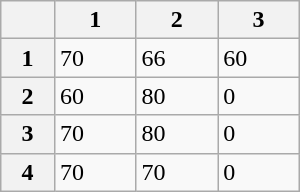<table class="wikitable mw-collapsible mw-collapsed" style="min-width: 200px;">
<tr>
<th></th>
<th>1</th>
<th>2</th>
<th>3</th>
</tr>
<tr>
<th>1</th>
<td>70</td>
<td>66</td>
<td>60</td>
</tr>
<tr>
<th>2</th>
<td>60</td>
<td>80</td>
<td>0</td>
</tr>
<tr>
<th>3</th>
<td>70</td>
<td>80</td>
<td>0</td>
</tr>
<tr>
<th>4</th>
<td>70</td>
<td>70</td>
<td>0</td>
</tr>
</table>
